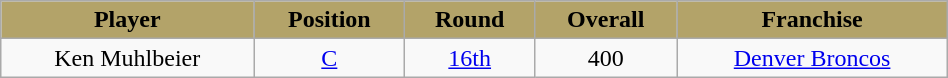<table class="wikitable" width="50%">
<tr align="center"  style="background:#B3A369;color:black;">
<td><strong>Player</strong></td>
<td><strong>Position</strong></td>
<td><strong>Round</strong></td>
<td><strong>Overall</strong></td>
<td><strong>Franchise</strong></td>
</tr>
<tr align="center" bgcolor="">
<td>Ken Muhlbeier</td>
<td><a href='#'>C</a></td>
<td><a href='#'>16th</a></td>
<td>400</td>
<td><a href='#'>Denver Broncos</a></td>
</tr>
</table>
